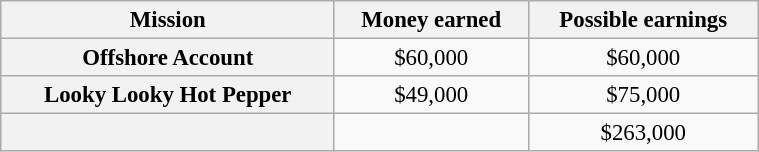<table class="wikitable plainrowheaders floatright" style="font-size: 95%; margin: 10px; text-align: center;" align="right" width="40%">
<tr>
<th scope="col">Mission</th>
<th scope="col">Money earned</th>
<th scope="col">Possible earnings</th>
</tr>
<tr>
<th scope="row">Offshore Account</th>
<td>$60,000</td>
<td>$60,000</td>
</tr>
<tr>
<th scope="row">Looky Looky Hot Pepper</th>
<td>$49,000</td>
<td>$75,000</td>
</tr>
<tr>
<th scope="row"><strong></strong></th>
<td><strong></strong></td>
<td>$263,000</td>
</tr>
</table>
